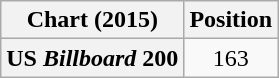<table class="wikitable plainrowheaders" style="text-align:center">
<tr>
<th scope="col">Chart (2015)</th>
<th scope="col">Position</th>
</tr>
<tr>
<th scope="row">US <em>Billboard</em> 200</th>
<td>163</td>
</tr>
</table>
